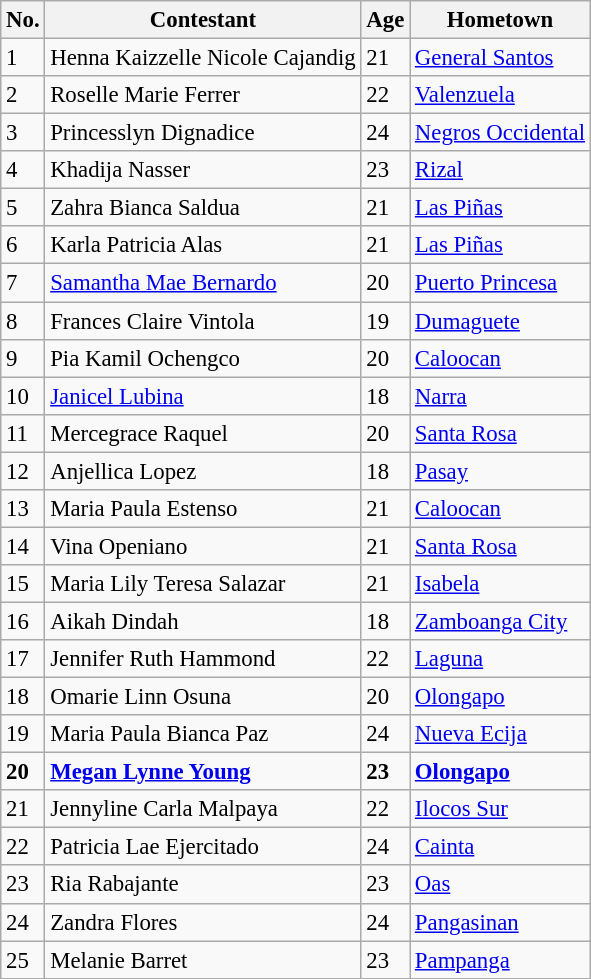<table class="wikitable sortable" style="font-size: 95%;">
<tr>
<th>No.</th>
<th>Contestant</th>
<th>Age</th>
<th>Hometown</th>
</tr>
<tr>
<td>1</td>
<td>Henna Kaizzelle Nicole Cajandig</td>
<td>21</td>
<td><a href='#'>General Santos</a></td>
</tr>
<tr>
<td>2</td>
<td>Roselle Marie Ferrer</td>
<td>22</td>
<td><a href='#'>Valenzuela</a></td>
</tr>
<tr>
<td>3</td>
<td>Princesslyn Dignadice</td>
<td>24</td>
<td><a href='#'>Negros Occidental</a></td>
</tr>
<tr>
<td>4</td>
<td>Khadija Nasser</td>
<td>23</td>
<td><a href='#'>Rizal</a></td>
</tr>
<tr>
<td>5</td>
<td>Zahra Bianca Saldua</td>
<td>21</td>
<td><a href='#'>Las Piñas</a></td>
</tr>
<tr>
<td>6</td>
<td>Karla Patricia Alas</td>
<td>21</td>
<td><a href='#'>Las Piñas</a></td>
</tr>
<tr>
<td>7</td>
<td><a href='#'>Samantha Mae Bernardo</a></td>
<td>20</td>
<td><a href='#'>Puerto Princesa</a></td>
</tr>
<tr>
<td>8</td>
<td>Frances Claire Vintola</td>
<td>19</td>
<td><a href='#'>Dumaguete</a></td>
</tr>
<tr>
<td>9</td>
<td>Pia Kamil Ochengco</td>
<td>20</td>
<td><a href='#'>Caloocan</a></td>
</tr>
<tr>
<td>10</td>
<td><a href='#'>Janicel Lubina</a></td>
<td>18</td>
<td><a href='#'>Narra</a></td>
</tr>
<tr>
<td>11</td>
<td>Mercegrace Raquel</td>
<td>20</td>
<td><a href='#'>Santa Rosa</a></td>
</tr>
<tr>
<td>12</td>
<td>Anjellica Lopez</td>
<td>18</td>
<td><a href='#'>Pasay</a></td>
</tr>
<tr>
<td>13</td>
<td>Maria Paula Estenso</td>
<td>21</td>
<td><a href='#'>Caloocan</a></td>
</tr>
<tr>
<td>14</td>
<td>Vina Openiano</td>
<td>21</td>
<td><a href='#'>Santa Rosa</a></td>
</tr>
<tr>
<td>15</td>
<td>Maria Lily Teresa Salazar</td>
<td>21</td>
<td><a href='#'>Isabela</a></td>
</tr>
<tr>
<td>16</td>
<td>Aikah Dindah</td>
<td>18</td>
<td><a href='#'>Zamboanga City</a></td>
</tr>
<tr>
<td>17</td>
<td>Jennifer Ruth Hammond</td>
<td>22</td>
<td><a href='#'>Laguna</a></td>
</tr>
<tr>
<td>18</td>
<td>Omarie Linn Osuna</td>
<td>20</td>
<td><a href='#'>Olongapo</a></td>
</tr>
<tr>
<td>19</td>
<td>Maria Paula Bianca Paz</td>
<td>24</td>
<td><a href='#'>Nueva Ecija</a></td>
</tr>
<tr>
<td><strong>20</strong></td>
<td><strong><a href='#'>Megan Lynne Young</a></strong> </td>
<td><strong>23</strong></td>
<td><strong><a href='#'>Olongapo</a></strong></td>
</tr>
<tr>
<td>21</td>
<td>Jennyline Carla Malpaya</td>
<td>22</td>
<td><a href='#'>Ilocos Sur</a></td>
</tr>
<tr>
<td>22</td>
<td>Patricia Lae Ejercitado</td>
<td>24</td>
<td><a href='#'>Cainta</a></td>
</tr>
<tr>
<td>23</td>
<td>Ria Rabajante</td>
<td>23</td>
<td><a href='#'>Oas</a></td>
</tr>
<tr>
<td>24</td>
<td>Zandra Flores</td>
<td>24</td>
<td><a href='#'>Pangasinan</a></td>
</tr>
<tr>
<td>25</td>
<td>Melanie Barret</td>
<td>23</td>
<td><a href='#'>Pampanga</a></td>
</tr>
</table>
